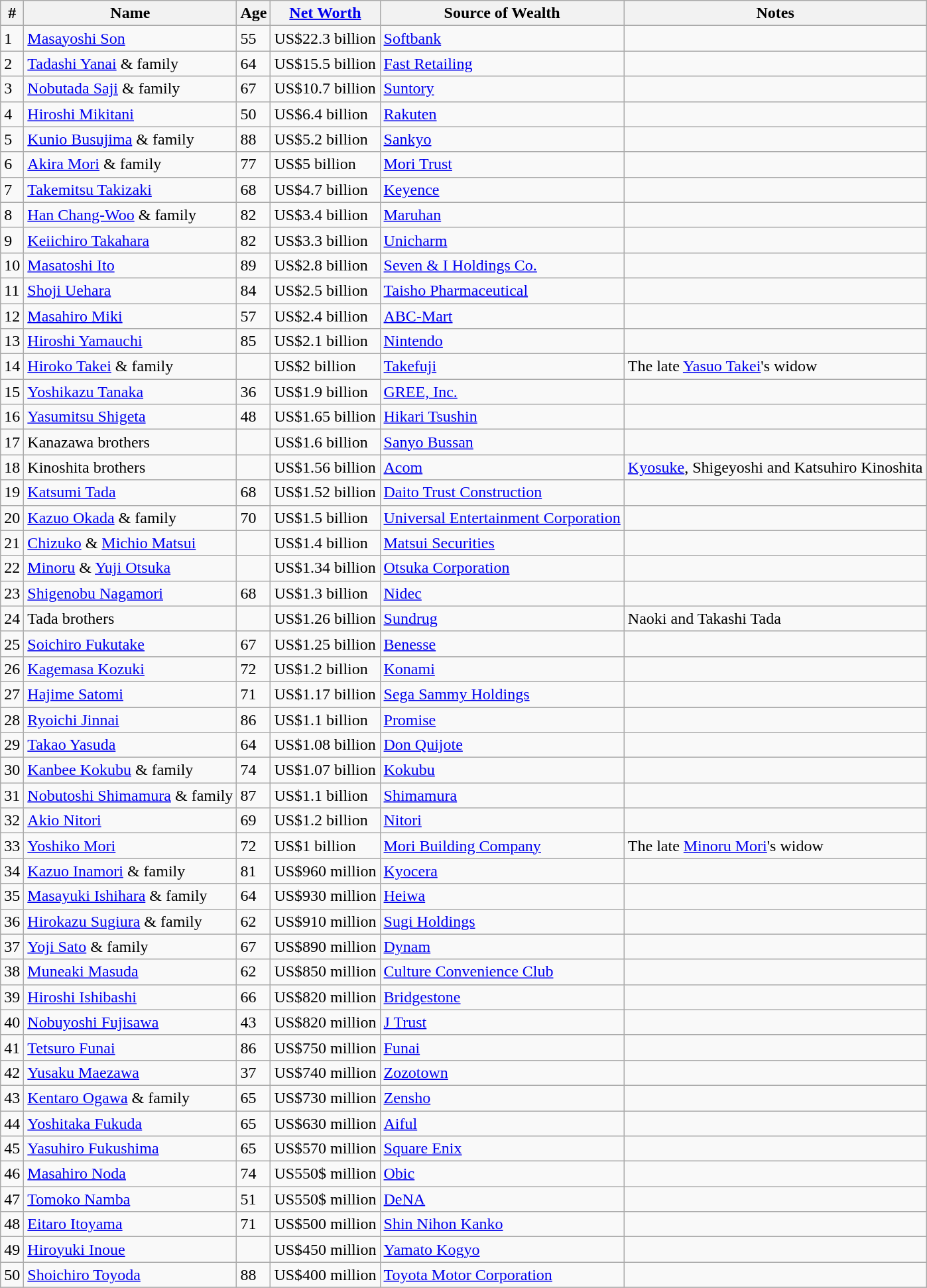<table class="wikitable">
<tr>
<th>#</th>
<th>Name</th>
<th>Age</th>
<th><a href='#'>Net Worth</a></th>
<th>Source of Wealth</th>
<th>Notes</th>
</tr>
<tr>
<td>1</td>
<td><a href='#'>Masayoshi Son</a></td>
<td>55</td>
<td>US$22.3 billion</td>
<td><a href='#'>Softbank</a></td>
<td></td>
</tr>
<tr>
<td>2</td>
<td><a href='#'>Tadashi Yanai</a> & family</td>
<td>64</td>
<td>US$15.5 billion</td>
<td><a href='#'>Fast Retailing</a></td>
<td></td>
</tr>
<tr>
<td>3</td>
<td><a href='#'>Nobutada Saji</a> & family</td>
<td>67</td>
<td>US$10.7 billion</td>
<td><a href='#'>Suntory</a></td>
<td></td>
</tr>
<tr>
<td>4</td>
<td><a href='#'>Hiroshi Mikitani</a></td>
<td>50</td>
<td>US$6.4 billion</td>
<td><a href='#'>Rakuten</a></td>
<td></td>
</tr>
<tr>
<td>5</td>
<td><a href='#'>Kunio Busujima</a> & family</td>
<td>88</td>
<td>US$5.2 billion</td>
<td><a href='#'>Sankyo</a></td>
<td></td>
</tr>
<tr>
<td>6</td>
<td><a href='#'>Akira Mori</a> & family</td>
<td>77</td>
<td>US$5 billion</td>
<td><a href='#'>Mori Trust</a></td>
<td></td>
</tr>
<tr>
<td>7</td>
<td><a href='#'>Takemitsu Takizaki</a></td>
<td>68</td>
<td>US$4.7 billion</td>
<td><a href='#'>Keyence</a></td>
<td></td>
</tr>
<tr>
<td>8</td>
<td><a href='#'>Han Chang-Woo</a> & family</td>
<td>82</td>
<td>US$3.4 billion</td>
<td><a href='#'>Maruhan</a></td>
<td></td>
</tr>
<tr>
<td>9</td>
<td><a href='#'>Keiichiro Takahara</a></td>
<td>82</td>
<td>US$3.3 billion</td>
<td><a href='#'>Unicharm</a></td>
<td></td>
</tr>
<tr>
<td>10</td>
<td><a href='#'>Masatoshi Ito</a></td>
<td>89</td>
<td>US$2.8 billion</td>
<td><a href='#'>Seven & I Holdings Co.</a></td>
<td></td>
</tr>
<tr>
<td>11</td>
<td><a href='#'>Shoji Uehara</a></td>
<td>84</td>
<td>US$2.5 billion</td>
<td><a href='#'>Taisho Pharmaceutical</a></td>
<td></td>
</tr>
<tr>
<td>12</td>
<td><a href='#'>Masahiro Miki</a></td>
<td>57</td>
<td>US$2.4 billion</td>
<td><a href='#'>ABC-Mart</a></td>
<td></td>
</tr>
<tr>
<td>13</td>
<td><a href='#'>Hiroshi Yamauchi</a></td>
<td>85</td>
<td>US$2.1 billion</td>
<td><a href='#'>Nintendo</a></td>
<td></td>
</tr>
<tr>
<td>14</td>
<td><a href='#'>Hiroko Takei</a> & family</td>
<td></td>
<td>US$2 billion</td>
<td><a href='#'>Takefuji</a></td>
<td>The late <a href='#'>Yasuo Takei</a>'s widow</td>
</tr>
<tr>
<td>15</td>
<td><a href='#'>Yoshikazu Tanaka</a></td>
<td>36</td>
<td>US$1.9 billion</td>
<td><a href='#'>GREE, Inc.</a></td>
<td></td>
</tr>
<tr>
<td>16</td>
<td><a href='#'>Yasumitsu Shigeta</a></td>
<td>48</td>
<td>US$1.65 billion</td>
<td><a href='#'>Hikari Tsushin</a></td>
<td></td>
</tr>
<tr>
<td>17</td>
<td>Kanazawa brothers</td>
<td></td>
<td>US$1.6 billion</td>
<td><a href='#'>Sanyo Bussan</a></td>
<td></td>
</tr>
<tr>
<td>18</td>
<td>Kinoshita brothers</td>
<td></td>
<td>US$1.56 billion</td>
<td><a href='#'>Acom</a></td>
<td><a href='#'>Kyosuke</a>, Shigeyoshi and Katsuhiro Kinoshita</td>
</tr>
<tr>
<td>19</td>
<td><a href='#'>Katsumi Tada</a></td>
<td>68</td>
<td>US$1.52 billion</td>
<td><a href='#'>Daito Trust Construction</a></td>
<td></td>
</tr>
<tr>
<td>20</td>
<td><a href='#'>Kazuo Okada</a> & family</td>
<td>70</td>
<td>US$1.5 billion</td>
<td><a href='#'>Universal Entertainment Corporation</a></td>
<td></td>
</tr>
<tr>
<td>21</td>
<td><a href='#'>Chizuko</a> & <a href='#'>Michio Matsui</a></td>
<td></td>
<td>US$1.4 billion</td>
<td><a href='#'>Matsui Securities</a></td>
<td></td>
</tr>
<tr>
<td>22</td>
<td><a href='#'>Minoru</a> & <a href='#'>Yuji Otsuka</a></td>
<td></td>
<td>US$1.34 billion</td>
<td><a href='#'>Otsuka Corporation</a></td>
<td></td>
</tr>
<tr>
<td>23</td>
<td><a href='#'>Shigenobu Nagamori</a></td>
<td>68</td>
<td>US$1.3 billion</td>
<td><a href='#'>Nidec</a></td>
<td></td>
</tr>
<tr>
<td>24</td>
<td>Tada brothers</td>
<td></td>
<td>US$1.26 billion</td>
<td><a href='#'>Sundrug</a></td>
<td>Naoki and Takashi Tada</td>
</tr>
<tr>
<td>25</td>
<td><a href='#'>Soichiro Fukutake</a></td>
<td>67</td>
<td>US$1.25 billion</td>
<td><a href='#'>Benesse</a></td>
<td></td>
</tr>
<tr>
<td>26</td>
<td><a href='#'>Kagemasa Kozuki</a></td>
<td>72</td>
<td>US$1.2 billion</td>
<td><a href='#'>Konami</a></td>
<td></td>
</tr>
<tr>
<td>27</td>
<td><a href='#'>Hajime Satomi</a></td>
<td>71</td>
<td>US$1.17 billion</td>
<td><a href='#'>Sega Sammy Holdings</a></td>
<td></td>
</tr>
<tr>
<td>28</td>
<td><a href='#'>Ryoichi Jinnai</a></td>
<td>86</td>
<td>US$1.1 billion</td>
<td><a href='#'>Promise</a></td>
<td></td>
</tr>
<tr>
<td>29</td>
<td><a href='#'>Takao Yasuda</a></td>
<td>64</td>
<td>US$1.08 billion</td>
<td><a href='#'>Don Quijote</a></td>
<td></td>
</tr>
<tr>
<td>30</td>
<td><a href='#'>Kanbee Kokubu</a> & family</td>
<td>74</td>
<td>US$1.07 billion</td>
<td><a href='#'>Kokubu</a></td>
<td></td>
</tr>
<tr>
<td>31</td>
<td><a href='#'>Nobutoshi Shimamura</a> & family</td>
<td>87</td>
<td>US$1.1 billion</td>
<td><a href='#'>Shimamura</a></td>
<td></td>
</tr>
<tr>
<td>32</td>
<td><a href='#'>Akio Nitori</a></td>
<td>69</td>
<td>US$1.2 billion</td>
<td><a href='#'>Nitori</a></td>
<td></td>
</tr>
<tr>
<td>33</td>
<td><a href='#'>Yoshiko Mori</a></td>
<td>72</td>
<td>US$1 billion</td>
<td><a href='#'>Mori Building Company</a></td>
<td>The late <a href='#'>Minoru Mori</a>'s widow</td>
</tr>
<tr>
<td>34</td>
<td><a href='#'>Kazuo Inamori</a> & family</td>
<td>81</td>
<td>US$960 million</td>
<td><a href='#'>Kyocera</a></td>
<td></td>
</tr>
<tr>
<td>35</td>
<td><a href='#'>Masayuki Ishihara</a> & family</td>
<td>64</td>
<td>US$930 million</td>
<td><a href='#'>Heiwa</a></td>
<td></td>
</tr>
<tr>
<td>36</td>
<td><a href='#'>Hirokazu Sugiura</a> & family</td>
<td>62</td>
<td>US$910 million</td>
<td><a href='#'>Sugi Holdings</a></td>
<td></td>
</tr>
<tr>
<td>37</td>
<td><a href='#'>Yoji Sato</a> & family</td>
<td>67</td>
<td>US$890 million</td>
<td><a href='#'>Dynam</a></td>
<td></td>
</tr>
<tr>
<td>38</td>
<td><a href='#'>Muneaki Masuda</a></td>
<td>62</td>
<td>US$850 million</td>
<td><a href='#'>Culture Convenience Club</a></td>
<td></td>
</tr>
<tr>
<td>39</td>
<td><a href='#'>Hiroshi Ishibashi</a></td>
<td>66</td>
<td>US$820 million</td>
<td><a href='#'>Bridgestone</a></td>
<td></td>
</tr>
<tr>
<td>40</td>
<td><a href='#'>Nobuyoshi Fujisawa</a></td>
<td>43</td>
<td>US$820 million</td>
<td><a href='#'>J Trust</a></td>
<td></td>
</tr>
<tr>
<td>41</td>
<td><a href='#'>Tetsuro Funai</a></td>
<td>86</td>
<td>US$750 million</td>
<td><a href='#'>Funai</a></td>
<td></td>
</tr>
<tr>
<td>42</td>
<td><a href='#'>Yusaku Maezawa</a></td>
<td>37</td>
<td>US$740 million</td>
<td><a href='#'>Zozotown</a></td>
<td></td>
</tr>
<tr>
<td>43</td>
<td><a href='#'>Kentaro Ogawa</a> & family</td>
<td>65</td>
<td>US$730 million</td>
<td><a href='#'>Zensho</a></td>
<td></td>
</tr>
<tr>
<td>44</td>
<td><a href='#'>Yoshitaka Fukuda</a></td>
<td>65</td>
<td>US$630 million</td>
<td><a href='#'>Aiful</a></td>
<td></td>
</tr>
<tr>
<td>45</td>
<td><a href='#'>Yasuhiro Fukushima</a></td>
<td>65</td>
<td>US$570 million</td>
<td><a href='#'>Square Enix</a></td>
<td></td>
</tr>
<tr>
<td>46</td>
<td><a href='#'>Masahiro Noda</a></td>
<td>74</td>
<td>US550$ million</td>
<td><a href='#'>Obic</a></td>
<td></td>
</tr>
<tr>
<td>47</td>
<td><a href='#'>Tomoko Namba</a></td>
<td>51</td>
<td>US550$ million</td>
<td><a href='#'>DeNA</a></td>
<td></td>
</tr>
<tr>
<td>48</td>
<td><a href='#'>Eitaro Itoyama</a></td>
<td>71</td>
<td>US$500 million</td>
<td><a href='#'>Shin Nihon Kanko</a></td>
<td></td>
</tr>
<tr>
<td>49</td>
<td><a href='#'>Hiroyuki Inoue</a></td>
<td></td>
<td>US$450 million</td>
<td><a href='#'>Yamato Kogyo</a></td>
<td></td>
</tr>
<tr>
<td>50</td>
<td><a href='#'>Shoichiro Toyoda</a></td>
<td>88</td>
<td>US$400 million</td>
<td><a href='#'>Toyota Motor Corporation</a></td>
<td></td>
</tr>
<tr>
</tr>
</table>
